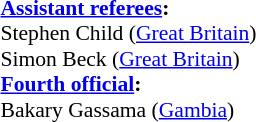<table width=50% style="font-size: 90%">
<tr>
<td><br><strong><a href='#'>Assistant referees</a>:</strong>
<br>Stephen Child (<a href='#'>Great Britain</a>)
<br>Simon Beck (<a href='#'>Great Britain</a>)
<br><strong><a href='#'>Fourth official</a>:</strong>
<br>Bakary Gassama (<a href='#'>Gambia</a>)</td>
</tr>
</table>
